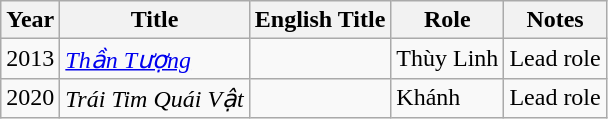<table class="wikitable">
<tr>
<th>Year</th>
<th>Title</th>
<th>English Title</th>
<th>Role</th>
<th>Notes</th>
</tr>
<tr>
<td>2013</td>
<td><em><a href='#'>Thần Tượng</a></em></td>
<td></td>
<td>Thùy Linh</td>
<td>Lead role</td>
</tr>
<tr>
<td>2020</td>
<td><em>Trái Tim Quái Vật</em></td>
<td></td>
<td>Khánh</td>
<td>Lead role</td>
</tr>
</table>
